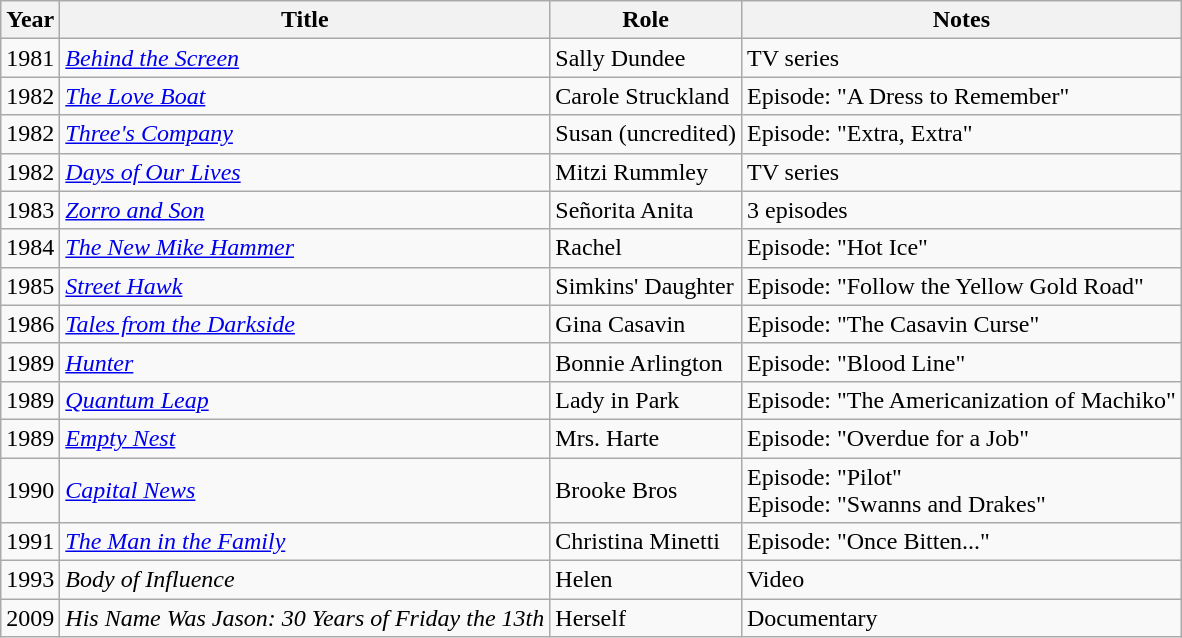<table class="wikitable sortable">
<tr>
<th>Year</th>
<th>Title</th>
<th>Role</th>
<th class="unsortable">Notes</th>
</tr>
<tr>
<td>1981</td>
<td><em><a href='#'>Behind the Screen</a></em></td>
<td>Sally Dundee</td>
<td>TV series</td>
</tr>
<tr>
<td>1982</td>
<td><em><a href='#'>The Love Boat</a></em></td>
<td>Carole Struckland</td>
<td>Episode: "A Dress to Remember"</td>
</tr>
<tr>
<td>1982</td>
<td><em><a href='#'>Three's Company</a></em></td>
<td>Susan (uncredited)</td>
<td>Episode: "Extra, Extra"</td>
</tr>
<tr>
<td>1982</td>
<td><em><a href='#'>Days of Our Lives</a></em></td>
<td>Mitzi Rummley</td>
<td>TV series</td>
</tr>
<tr>
<td>1983</td>
<td><em><a href='#'>Zorro and Son</a></em></td>
<td>Señorita Anita</td>
<td>3 episodes</td>
</tr>
<tr>
<td>1984</td>
<td><em><a href='#'>The New Mike Hammer</a></em></td>
<td>Rachel</td>
<td>Episode: "Hot Ice"</td>
</tr>
<tr>
<td>1985</td>
<td><em><a href='#'>Street Hawk</a></em></td>
<td>Simkins' Daughter</td>
<td>Episode: "Follow the Yellow Gold Road"</td>
</tr>
<tr>
<td>1986</td>
<td><em><a href='#'>Tales from the Darkside</a></em></td>
<td>Gina Casavin</td>
<td>Episode: "The Casavin Curse"</td>
</tr>
<tr>
<td>1989</td>
<td><em><a href='#'>Hunter</a></em></td>
<td>Bonnie Arlington</td>
<td>Episode: "Blood Line"</td>
</tr>
<tr>
<td>1989</td>
<td><em><a href='#'>Quantum Leap</a></em></td>
<td>Lady in Park</td>
<td>Episode: "The Americanization of Machiko"</td>
</tr>
<tr>
<td>1989</td>
<td><em><a href='#'>Empty Nest</a></em></td>
<td>Mrs. Harte</td>
<td>Episode: "Overdue for a Job"</td>
</tr>
<tr>
<td>1990</td>
<td><em><a href='#'>Capital News</a></em></td>
<td>Brooke Bros</td>
<td>Episode: "Pilot"<br>Episode: "Swanns and Drakes"</td>
</tr>
<tr>
<td>1991</td>
<td><em><a href='#'>The Man in the Family</a></em></td>
<td>Christina Minetti</td>
<td>Episode: "Once Bitten..."</td>
</tr>
<tr>
<td>1993</td>
<td><em>Body of Influence</em></td>
<td>Helen</td>
<td>Video</td>
</tr>
<tr>
<td>2009</td>
<td><em>His Name Was Jason: 30 Years of Friday the 13th</em></td>
<td>Herself</td>
<td>Documentary</td>
</tr>
</table>
